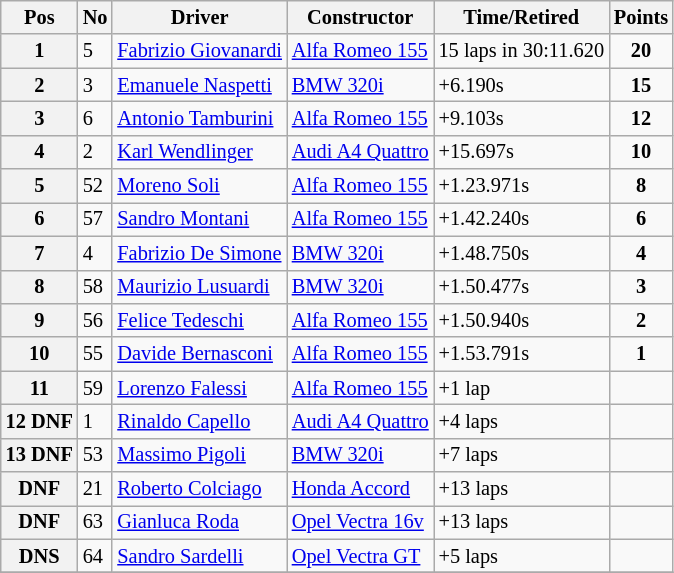<table class="wikitable" style="font-size: 85%;">
<tr>
<th>Pos</th>
<th>No</th>
<th>Driver</th>
<th>Constructor</th>
<th>Time/Retired</th>
<th>Points</th>
</tr>
<tr>
<th>1</th>
<td>5</td>
<td> <a href='#'>Fabrizio Giovanardi</a></td>
<td><a href='#'>Alfa Romeo 155</a></td>
<td>15 laps in 30:11.620</td>
<td align=center><strong>20</strong></td>
</tr>
<tr>
<th>2</th>
<td>3</td>
<td> <a href='#'>Emanuele Naspetti</a></td>
<td><a href='#'>BMW 320i</a></td>
<td>+6.190s</td>
<td align=center><strong>15</strong></td>
</tr>
<tr>
<th>3</th>
<td>6</td>
<td> <a href='#'>Antonio Tamburini</a></td>
<td><a href='#'>Alfa Romeo 155</a></td>
<td>+9.103s</td>
<td align=center><strong>12</strong></td>
</tr>
<tr>
<th>4</th>
<td>2</td>
<td> <a href='#'>Karl Wendlinger</a></td>
<td><a href='#'>Audi A4 Quattro</a></td>
<td>+15.697s</td>
<td align=center><strong>10</strong></td>
</tr>
<tr>
<th>5</th>
<td>52</td>
<td> <a href='#'>Moreno Soli</a></td>
<td><a href='#'>Alfa Romeo 155</a></td>
<td>+1.23.971s</td>
<td align=center><strong>8</strong></td>
</tr>
<tr>
<th>6</th>
<td>57</td>
<td> <a href='#'>Sandro Montani</a></td>
<td><a href='#'>Alfa Romeo 155</a></td>
<td>+1.42.240s</td>
<td align=center><strong>6</strong></td>
</tr>
<tr>
<th>7</th>
<td>4</td>
<td> <a href='#'>Fabrizio De Simone</a></td>
<td><a href='#'>BMW 320i</a></td>
<td>+1.48.750s</td>
<td align=center><strong>4</strong></td>
</tr>
<tr>
<th>8</th>
<td>58</td>
<td> <a href='#'>Maurizio Lusuardi</a></td>
<td><a href='#'>BMW 320i</a></td>
<td>+1.50.477s</td>
<td align=center><strong>3</strong></td>
</tr>
<tr>
<th>9</th>
<td>56</td>
<td> <a href='#'>Felice Tedeschi</a></td>
<td><a href='#'>Alfa Romeo 155</a></td>
<td>+1.50.940s</td>
<td align=center><strong>2</strong></td>
</tr>
<tr>
<th>10</th>
<td>55</td>
<td> <a href='#'>Davide Bernasconi</a></td>
<td><a href='#'>Alfa Romeo 155</a></td>
<td>+1.53.791s</td>
<td align=center><strong>1</strong></td>
</tr>
<tr>
<th>11</th>
<td>59</td>
<td> <a href='#'>Lorenzo Falessi</a></td>
<td><a href='#'>Alfa Romeo 155</a></td>
<td>+1 lap</td>
<td></td>
</tr>
<tr>
<th>12 DNF</th>
<td>1</td>
<td> <a href='#'>Rinaldo Capello</a></td>
<td><a href='#'>Audi A4 Quattro</a></td>
<td>+4 laps</td>
<td></td>
</tr>
<tr>
<th>13 DNF</th>
<td>53</td>
<td> <a href='#'>Massimo Pigoli</a></td>
<td><a href='#'>BMW 320i</a></td>
<td>+7 laps</td>
<td></td>
</tr>
<tr>
<th>DNF</th>
<td>21</td>
<td> <a href='#'>Roberto Colciago</a></td>
<td><a href='#'>Honda Accord</a></td>
<td>+13 laps</td>
<td></td>
</tr>
<tr>
<th>DNF</th>
<td>63</td>
<td> <a href='#'>Gianluca Roda</a></td>
<td><a href='#'> Opel Vectra 16v</a></td>
<td>+13 laps</td>
<td></td>
</tr>
<tr>
<th>DNS</th>
<td>64</td>
<td> <a href='#'>Sandro Sardelli</a></td>
<td><a href='#'> Opel Vectra GT</a></td>
<td>+5 laps</td>
<td></td>
</tr>
<tr>
</tr>
</table>
